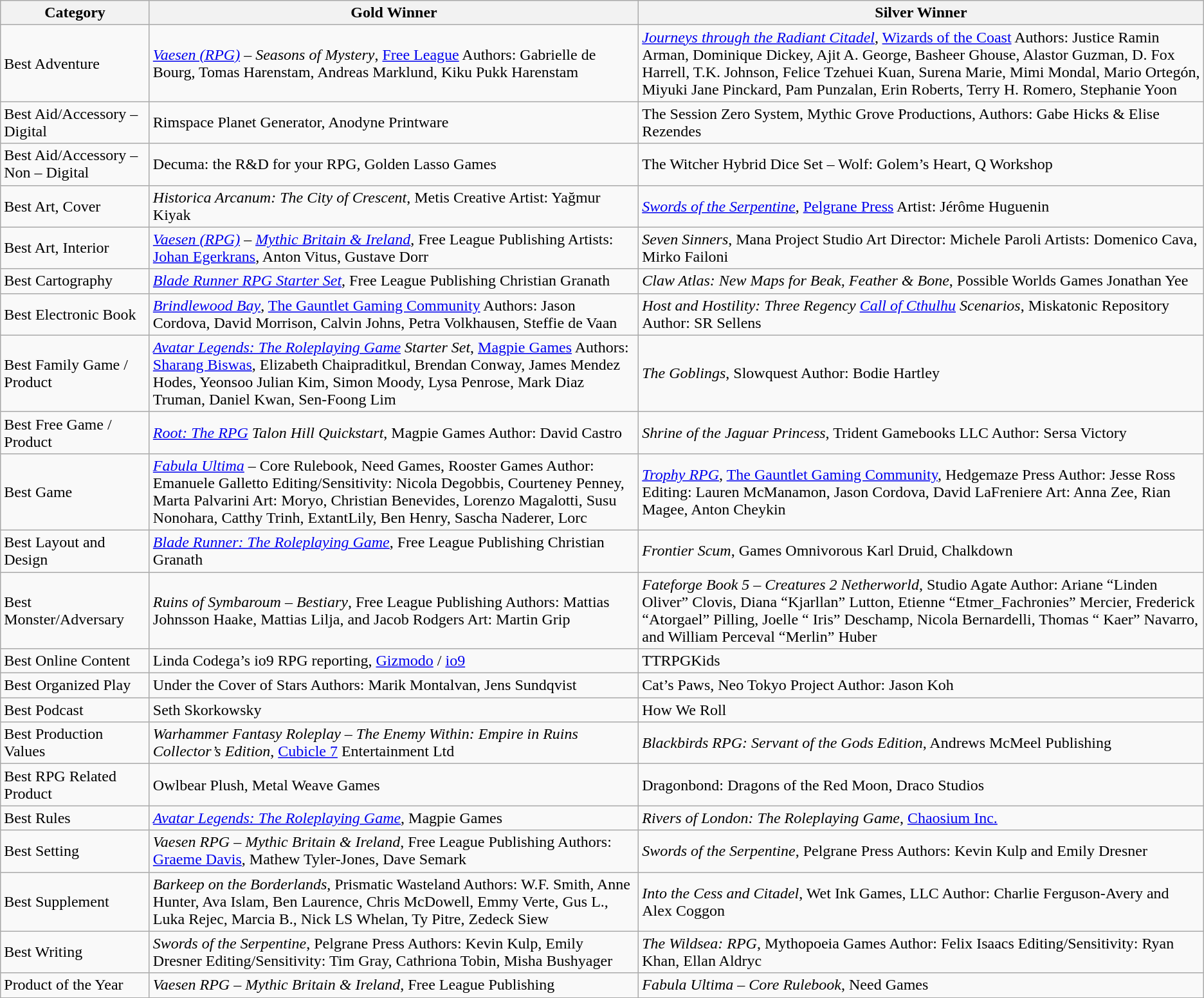<table class="wikitable">
<tr>
<th>Category</th>
<th>Gold Winner</th>
<th>Silver Winner</th>
</tr>
<tr>
<td>Best Adventure</td>
<td><em><a href='#'>Vaesen (RPG)</a> – Seasons of Mystery</em>, <a href='#'>Free League</a>   Authors: Gabrielle de Bourg, Tomas Harenstam, Andreas Marklund, Kiku Pukk Harenstam</td>
<td><em><a href='#'>Journeys through the Radiant Citadel</a></em>, <a href='#'>Wizards of the Coast</a>   Authors: Justice Ramin Arman, Dominique Dickey, Ajit A. George, Basheer Ghouse, Alastor Guzman, D. Fox Harrell, T.K. Johnson, Felice Tzehuei Kuan, Surena Marie, Mimi Mondal, Mario Ortegón, Miyuki Jane Pinckard, Pam Punzalan, Erin Roberts, Terry H. Romero, Stephanie Yoon</td>
</tr>
<tr>
<td>Best Aid/Accessory – Digital</td>
<td>Rimspace Planet Generator, Anodyne Printware</td>
<td>The Session Zero System, Mythic Grove Productions, Authors: Gabe Hicks & Elise Rezendes</td>
</tr>
<tr>
<td>Best Aid/Accessory – Non – Digital</td>
<td>Decuma: the R&D for your RPG, Golden Lasso Games</td>
<td>The Witcher Hybrid Dice Set – Wolf: Golem’s Heart, Q Workshop</td>
</tr>
<tr>
<td>Best Art, Cover</td>
<td><em>Historica Arcanum: The City of Crescent</em>, Metis Creative   Artist: Yağmur Kiyak</td>
<td><em><a href='#'>Swords of the Serpentine</a></em>, <a href='#'>Pelgrane Press</a>   Artist: Jérôme Huguenin</td>
</tr>
<tr>
<td>Best Art, Interior</td>
<td><em><a href='#'>Vaesen (RPG)</a></em> – <em><a href='#'>Mythic Britain & Ireland</a></em>, Free League Publishing    Artists: <a href='#'>Johan Egerkrans</a>, Anton Vitus, Gustave Dorr</td>
<td><em>Seven Sinners</em>, Mana Project Studio   Art Director: Michele Paroli  Artists: Domenico Cava, Mirko Failoni</td>
</tr>
<tr>
<td>Best Cartography</td>
<td><em><a href='#'>Blade Runner RPG Starter Set</a></em>, Free League Publishing   Christian Granath</td>
<td><em>Claw Atlas: New Maps for Beak, Feather & Bone</em>, Possible Worlds Games   Jonathan Yee</td>
</tr>
<tr>
<td>Best Electronic Book</td>
<td><em><a href='#'>Brindlewood Bay</a></em>, <a href='#'>The Gauntlet Gaming Community</a>   Authors: Jason Cordova, David Morrison, Calvin Johns, Petra Volkhausen, Steffie de Vaan</td>
<td><em>Host and Hostility: Three Regency <a href='#'>Call of Cthulhu</a> Scenarios</em>, Miskatonic Repository   Author: SR Sellens</td>
</tr>
<tr>
<td>Best Family Game / Product</td>
<td><em><a href='#'>Avatar Legends: The Roleplaying Game</a> Starter Set</em>, <a href='#'>Magpie Games</a>   Authors: <a href='#'>Sharang Biswas</a>, Elizabeth Chaipraditkul, Brendan Conway, James Mendez Hodes, Yeonsoo Julian Kim, Simon Moody, Lysa Penrose, Mark Diaz Truman, Daniel Kwan, Sen-Foong Lim</td>
<td><em>The Goblings</em>, Slowquest   Author: Bodie Hartley</td>
</tr>
<tr>
<td>Best Free Game / Product</td>
<td><em><a href='#'>Root: The RPG</a> Talon Hill Quickstart</em>, Magpie Games    Author: David Castro</td>
<td><em>Shrine of the Jaguar Princess</em>, Trident Gamebooks LLC    Author: Sersa Victory</td>
</tr>
<tr>
<td>Best Game</td>
<td><em><a href='#'>Fabula Ultima</a></em> – Core Rulebook, Need Games, Rooster Games    Author: Emanuele Galletto  Editing/Sensitivity: Nicola Degobbis, Courteney Penney, Marta Palvarini  Art: Moryo, Christian Benevides, Lorenzo Magalotti, Susu Nonohara, Catthy Trinh, ExtantLily, Ben Henry, Sascha Naderer, Lorc</td>
<td><em><a href='#'>Trophy RPG</a></em>, <a href='#'>The Gauntlet Gaming Community</a>, Hedgemaze Press   Author: Jesse Ross  Editing: Lauren McManamon, Jason Cordova, David LaFreniere  Art: Anna Zee, Rian Magee, Anton Cheykin</td>
</tr>
<tr>
<td>Best Layout and Design</td>
<td><em><a href='#'>Blade Runner: The Roleplaying Game</a></em>, Free League Publishing   Christian Granath</td>
<td><em>Frontier Scum</em>, Games Omnivorous  Karl Druid, Chalkdown</td>
</tr>
<tr>
<td>Best Monster/Adversary</td>
<td><em>Ruins of Symbaroum</em> – <em>Bestiary</em>, Free League Publishing    Authors: Mattias Johnsson Haake, Mattias Lilja, and Jacob Rodgers  Art: Martin Grip</td>
<td><em>Fateforge Book 5 – Creatures 2 Netherworld</em>, Studio Agate    Author: Ariane “Linden Oliver” Clovis, Diana “Kjarllan” Lutton, Etienne “Etmer_Fachronies” Mercier, Frederick “Atorgael” Pilling, Joelle “ Iris” Deschamp, Nicola Bernardelli, Thomas “ Kaer” Navarro, and William Perceval “Merlin” Huber</td>
</tr>
<tr>
<td>Best Online Content</td>
<td>Linda Codega’s io9 RPG reporting, <a href='#'>Gizmodo</a> / <a href='#'>io9</a></td>
<td>TTRPGKids</td>
</tr>
<tr>
<td>Best Organized Play</td>
<td>Under the Cover of Stars  Authors: Marik Montalvan, Jens Sundqvist</td>
<td>Cat’s Paws, Neo Tokyo Project Author: Jason Koh</td>
</tr>
<tr>
<td>Best Podcast</td>
<td>Seth Skorkowsky</td>
<td>How We Roll</td>
</tr>
<tr>
<td>Best Production Values</td>
<td><em>Warhammer Fantasy Roleplay – The Enemy Within: Empire in Ruins Collector’s Edition</em>, <a href='#'>Cubicle 7</a> Entertainment Ltd</td>
<td><em>Blackbirds RPG: Servant of the Gods Edition</em>, Andrews McMeel Publishing</td>
</tr>
<tr>
<td>Best RPG Related Product</td>
<td>Owlbear Plush, Metal Weave Games</td>
<td>Dragonbond: Dragons of the Red Moon, Draco Studios</td>
</tr>
<tr>
<td>Best Rules</td>
<td><em><a href='#'>Avatar Legends: The Roleplaying Game</a></em>, Magpie Games</td>
<td><em>Rivers of London: The Roleplaying Game</em>, <a href='#'>Chaosium Inc.</a></td>
</tr>
<tr>
<td>Best Setting</td>
<td><em>Vaesen RPG</em> – <em>Mythic Britain & Ireland</em>, Free League Publishing    Authors: <a href='#'>Graeme Davis</a>, Mathew Tyler-Jones, Dave Semark</td>
<td><em>Swords of the Serpentine</em>, Pelgrane Press    Authors: Kevin Kulp and Emily Dresner</td>
</tr>
<tr>
<td>Best Supplement</td>
<td><em>Barkeep on the Borderlands</em>, Prismatic Wasteland   Authors: W.F. Smith, Anne Hunter, Ava Islam, Ben Laurence, Chris McDowell, Emmy Verte, Gus L., Luka Rejec, Marcia B., Nick LS Whelan, Ty Pitre, Zedeck Siew</td>
<td><em>Into the Cess and Citadel</em>, Wet Ink Games, LLC    Author: Charlie Ferguson-Avery and Alex Coggon</td>
</tr>
<tr>
<td>Best Writing</td>
<td><em>Swords of the Serpentine</em>, Pelgrane Press    Authors: Kevin Kulp, Emily Dresner  Editing/Sensitivity: Tim Gray, Cathriona Tobin, Misha Bushyager</td>
<td><em>The Wildsea: RPG</em>, Mythopoeia Games   Author: Felix Isaacs  Editing/Sensitivity: Ryan Khan, Ellan Aldryc</td>
</tr>
<tr>
<td>Product of the Year</td>
<td><em>Vaesen RPG</em> – <em>Mythic Britain & Ireland</em>, Free League Publishing</td>
<td><em>Fabula Ultima – Core Rulebook</em>, Need Games</td>
</tr>
<tr>
</tr>
</table>
